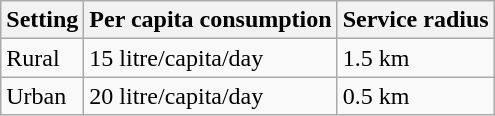<table class="wikitable">
<tr>
<th>Setting</th>
<th>Per capita consumption</th>
<th>Service radius</th>
</tr>
<tr>
<td>Rural</td>
<td>15 litre/capita/day</td>
<td>1.5 km</td>
</tr>
<tr>
<td>Urban</td>
<td>20 litre/capita/day</td>
<td>0.5 km</td>
</tr>
</table>
